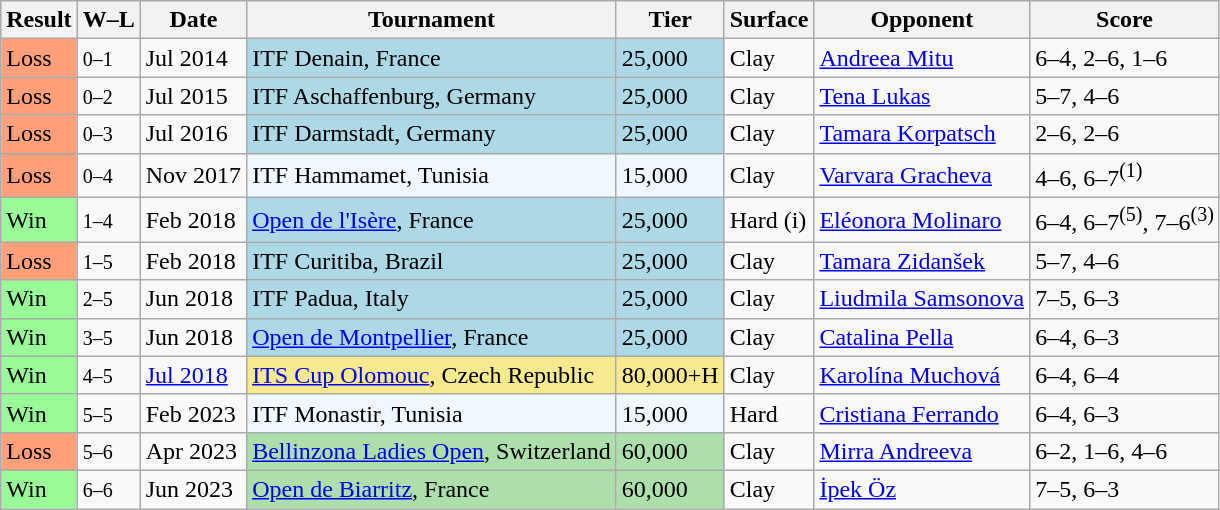<table class="sortable wikitable">
<tr>
<th>Result</th>
<th class="unsortable">W–L</th>
<th>Date</th>
<th>Tournament</th>
<th>Tier</th>
<th>Surface</th>
<th>Opponent</th>
<th class="unsortable">Score</th>
</tr>
<tr>
<td bgcolor=FFA07A>Loss</td>
<td><small>0–1</small></td>
<td>Jul 2014</td>
<td style="background:lightblue;">ITF Denain, France</td>
<td style="background:lightblue;">25,000</td>
<td>Clay</td>
<td> <a href='#'>Andreea Mitu</a></td>
<td>6–4, 2–6, 1–6</td>
</tr>
<tr>
<td bgcolor=FFA07A>Loss</td>
<td><small>0–2</small></td>
<td>Jul 2015</td>
<td style="background:lightblue;">ITF Aschaffenburg, Germany</td>
<td style="background:lightblue;">25,000</td>
<td>Clay</td>
<td> <a href='#'>Tena Lukas</a></td>
<td>5–7, 4–6</td>
</tr>
<tr>
<td bgcolor=FFA07A>Loss</td>
<td><small>0–3</small></td>
<td>Jul 2016</td>
<td style="background:lightblue;">ITF Darmstadt, Germany</td>
<td style="background:lightblue;">25,000</td>
<td>Clay</td>
<td> <a href='#'>Tamara Korpatsch</a></td>
<td>2–6, 2–6</td>
</tr>
<tr>
<td bgcolor=FFA07A>Loss</td>
<td><small>0–4</small></td>
<td>Nov 2017</td>
<td style="background:#f0f8ff;">ITF Hammamet, Tunisia</td>
<td style="background:#f0f8ff;">15,000</td>
<td>Clay</td>
<td> <a href='#'>Varvara Gracheva</a></td>
<td>4–6, 6–7<sup>(1)</sup></td>
</tr>
<tr>
<td bgcolor="98FB98">Win</td>
<td><small>1–4</small></td>
<td>Feb 2018</td>
<td style="background:lightblue;"><a href='#'>Open de l'Isère</a>, France</td>
<td style="background:lightblue;">25,000</td>
<td>Hard (i)</td>
<td> <a href='#'>Eléonora Molinaro</a></td>
<td>6–4, 6–7<sup>(5)</sup>, 7–6<sup>(3)</sup></td>
</tr>
<tr>
<td bgcolor=FFA07A>Loss</td>
<td><small>1–5</small></td>
<td>Feb 2018</td>
<td style="background:lightblue;">ITF Curitiba, Brazil</td>
<td style="background:lightblue;">25,000</td>
<td>Clay</td>
<td> <a href='#'>Tamara Zidanšek</a></td>
<td>5–7, 4–6</td>
</tr>
<tr>
<td bgcolor="98FB98">Win</td>
<td><small>2–5</small></td>
<td>Jun 2018</td>
<td style="background:lightblue;">ITF Padua, Italy</td>
<td style="background:lightblue;">25,000</td>
<td>Clay</td>
<td> <a href='#'>Liudmila Samsonova</a></td>
<td>7–5, 6–3</td>
</tr>
<tr>
<td bgcolor="98FB98">Win</td>
<td><small>3–5</small></td>
<td>Jun 2018</td>
<td style="background:lightblue;"><a href='#'>Open de Montpellier</a>, France</td>
<td style="background:lightblue;">25,000</td>
<td>Clay</td>
<td> <a href='#'>Catalina Pella</a></td>
<td>6–4, 6–3</td>
</tr>
<tr>
<td bgcolor="98FB98">Win</td>
<td><small>4–5</small></td>
<td><a href='#'>Jul 2018</a></td>
<td style="background:#f7e98e;"><a href='#'>ITS Cup Olomouc</a>, Czech Republic</td>
<td style="background:#f7e98e;">80,000+H</td>
<td>Clay</td>
<td> <a href='#'>Karolína Muchová</a></td>
<td>6–4, 6–4</td>
</tr>
<tr>
<td bgcolor="98FB98">Win</td>
<td><small>5–5</small></td>
<td>Feb 2023</td>
<td bgcolor=f0f8ff>ITF Monastir, Tunisia</td>
<td bgcolor=f0f8ff>15,000</td>
<td>Hard</td>
<td> <a href='#'>Cristiana Ferrando</a></td>
<td>6–4, 6–3</td>
</tr>
<tr>
<td bgcolor="FFA07A">Loss</td>
<td><small>5–6</small></td>
<td>Apr 2023</td>
<td style="background:#addfad;"><a href='#'>Bellinzona Ladies Open</a>, Switzerland</td>
<td style="background:#addfad;">60,000</td>
<td>Clay</td>
<td> <a href='#'>Mirra Andreeva</a></td>
<td>6–2, 1–6, 4–6</td>
</tr>
<tr>
<td bgcolor="98FB98">Win</td>
<td><small>6–6</small></td>
<td>Jun 2023</td>
<td style="background:#addfad;"><a href='#'>Open de Biarritz</a>, France</td>
<td style="background:#addfad;">60,000</td>
<td>Clay</td>
<td> <a href='#'>İpek Öz</a></td>
<td>7–5, 6–3</td>
</tr>
</table>
